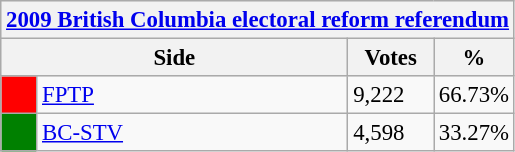<table class="wikitable" style="font-size: 95%; clear:both">
<tr style="background-color:#E9E9E9">
<th colspan=4><a href='#'>2009 British Columbia electoral reform referendum</a></th>
</tr>
<tr style="background-color:#E9E9E9">
<th colspan=2 style="width: 130px">Side</th>
<th style="width: 50px">Votes</th>
<th style="width: 40px">%</th>
</tr>
<tr>
<td bgcolor="red"></td>
<td><a href='#'>FPTP</a></td>
<td>9,222</td>
<td>66.73%</td>
</tr>
<tr>
<td bgcolor="green"></td>
<td><a href='#'>BC-STV</a></td>
<td>4,598</td>
<td>33.27%</td>
</tr>
</table>
